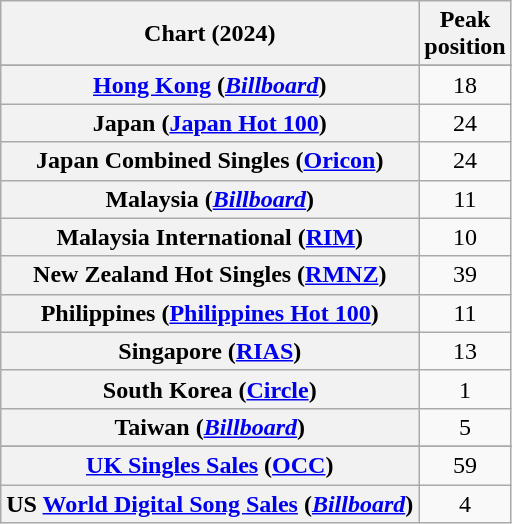<table class="wikitable sortable plainrowheaders" style="text-align:center">
<tr>
<th scope="col">Chart (2024)</th>
<th scope="col">Peak<br>position</th>
</tr>
<tr>
</tr>
<tr>
<th scope="row"><a href='#'>Hong Kong</a> (<em><a href='#'>Billboard</a></em>)</th>
<td>18</td>
</tr>
<tr>
<th scope="row">Japan (<a href='#'>Japan Hot 100</a>)</th>
<td>24</td>
</tr>
<tr>
<th scope="row">Japan Combined Singles (<a href='#'>Oricon</a>)</th>
<td>24</td>
</tr>
<tr>
<th scope="row">Malaysia (<em><a href='#'>Billboard</a></em>)</th>
<td>11</td>
</tr>
<tr>
<th scope="row">Malaysia International (<a href='#'>RIM</a>)</th>
<td>10</td>
</tr>
<tr>
<th scope="row">New Zealand Hot Singles (<a href='#'>RMNZ</a>)</th>
<td>39</td>
</tr>
<tr>
<th scope="row">Philippines (<a href='#'>Philippines Hot 100</a>)</th>
<td>11</td>
</tr>
<tr>
<th scope="row">Singapore (<a href='#'>RIAS</a>)</th>
<td>13</td>
</tr>
<tr>
<th scope="row">South Korea (<a href='#'>Circle</a>)</th>
<td>1</td>
</tr>
<tr>
<th scope="row">Taiwan (<em><a href='#'>Billboard</a></em>)</th>
<td>5</td>
</tr>
<tr>
</tr>
<tr>
<th scope="row"><a href='#'>UK Singles Sales</a> (<a href='#'>OCC</a>)</th>
<td>59</td>
</tr>
<tr>
<th scope="row">US <a href='#'>World Digital Song Sales</a> (<em><a href='#'>Billboard</a></em>)</th>
<td>4</td>
</tr>
</table>
